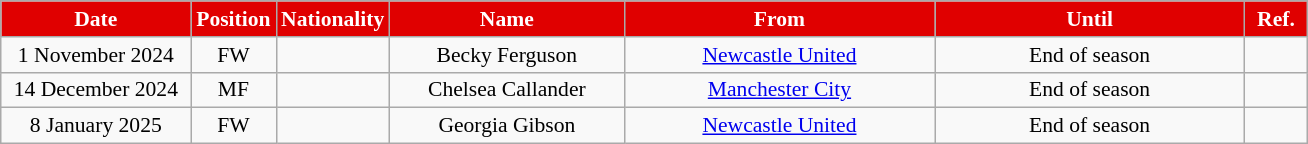<table class="wikitable" style="text-align:center; font-size:90%; ">
<tr>
<th style="background:#E00000; color:#FFFFFF;width:120px ">Date</th>
<th style="background:#E00000; color:#FFFFFF;width:50px ">Position</th>
<th style="background:#E00000; color:#FFFFFF;width:50px ">Nationality</th>
<th style="background:#E00000; color:#FFFFFF;width:150px ">Name</th>
<th style="background:#E00000; color:#FFFFFF;width:200px ">From</th>
<th style="background:#E00000; color:#FFFFFF;width:200px ">Until</th>
<th style="background:#E00000; color:#FFFFFF;width:35px ">Ref.</th>
</tr>
<tr>
<td>1 November 2024</td>
<td>FW</td>
<td></td>
<td>Becky Ferguson</td>
<td> <a href='#'>Newcastle United</a></td>
<td>End of season</td>
<td></td>
</tr>
<tr>
<td>14 December 2024</td>
<td>MF</td>
<td></td>
<td>Chelsea Callander</td>
<td> <a href='#'>Manchester City</a></td>
<td>End of season</td>
<td></td>
</tr>
<tr>
<td>8 January 2025</td>
<td>FW</td>
<td></td>
<td>Georgia Gibson</td>
<td> <a href='#'>Newcastle United</a></td>
<td>End of season</td>
<td></td>
</tr>
</table>
